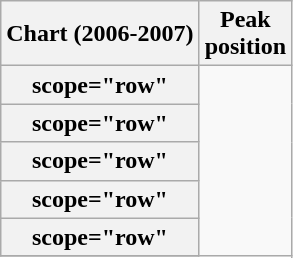<table class="wikitable sortable plainrowheaders" style="text-align:center;">
<tr>
<th scope="col">Chart (2006-2007)</th>
<th scope="col">Peak<br>position</th>
</tr>
<tr>
<th>scope="row"</th>
</tr>
<tr>
<th>scope="row"</th>
</tr>
<tr>
<th>scope="row"</th>
</tr>
<tr>
<th>scope="row"</th>
</tr>
<tr>
<th>scope="row"</th>
</tr>
<tr>
</tr>
</table>
